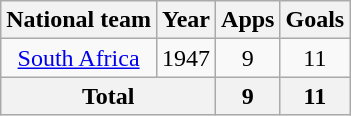<table class=wikitable style=text-align:center>
<tr>
<th>National team</th>
<th>Year</th>
<th>Apps</th>
<th>Goals</th>
</tr>
<tr>
<td rowspan="1"><a href='#'>South Africa</a></td>
<td>1947</td>
<td>9</td>
<td>11</td>
</tr>
<tr>
<th colspan="2">Total</th>
<th>9</th>
<th>11</th>
</tr>
</table>
